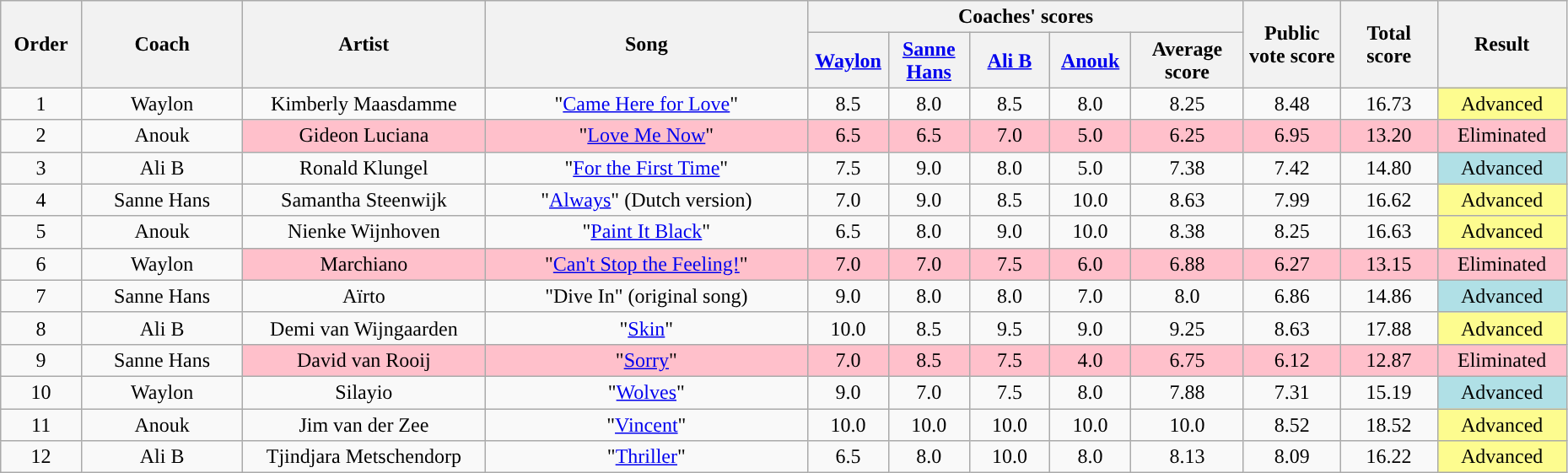<table class="wikitable" style="text-align:center; width:98%;">
<tr>
<th scope="col" rowspan="2" style="width:05%;">Order</th>
<th scope="col" rowspan="2" style="width:10%;">Coach</th>
<th scope="col" rowspan="2" style="width:15%;">Artist</th>
<th scope="col" rowspan="2" style="width:20%;">Song</th>
<th scope="col" colspan="5" style="width:20%;">Coaches' scores</th>
<th scope="col" rowspan="2" style="width:6%;">Public vote score</th>
<th scope="col" rowspan="2" style="width:6%;">Total score</th>
<th scope="col" rowspan="2" style="width:8%;">Result</th>
</tr>
<tr>
<th style="width:5%;"><a href='#'>Waylon</a></th>
<th style="width:5%;"><a href='#'>Sanne Hans</a></th>
<th nowrap style="width:5%;"><a href='#'>Ali B</a></th>
<th style="width:5%;"><a href='#'>Anouk</a></th>
<th style="width:7%;">Average score</th>
</tr>
<tr>
<td>1</td>
<td>Waylon</td>
<td>Kimberly Maasdamme</td>
<td>"<a href='#'>Came Here for Love</a>"</td>
<td>8.5</td>
<td>8.0</td>
<td>8.5</td>
<td>8.0</td>
<td>8.25</td>
<td>8.48</td>
<td>16.73</td>
<td style="background:#fdfc8f;">Advanced</td>
</tr>
<tr>
<td>2</td>
<td>Anouk</td>
<td style="background:pink;">Gideon Luciana</td>
<td style="background:pink;">"<a href='#'>Love Me Now</a>"</td>
<td style="background:pink;">6.5</td>
<td style="background:pink;">6.5</td>
<td style="background:pink;">7.0</td>
<td style="background:pink;">5.0</td>
<td style="background:pink;">6.25</td>
<td style="background:pink;">6.95</td>
<td style="background:pink;">13.20</td>
<td style="background:pink;">Eliminated</td>
</tr>
<tr>
<td>3</td>
<td>Ali B</td>
<td>Ronald Klungel</td>
<td>"<a href='#'>For the First Time</a>"</td>
<td>7.5</td>
<td>9.0</td>
<td>8.0</td>
<td>5.0</td>
<td>7.38</td>
<td>7.42</td>
<td>14.80</td>
<td style="background:#B0E0E6">Advanced</td>
</tr>
<tr>
<td>4</td>
<td>Sanne Hans</td>
<td>Samantha Steenwijk</td>
<td>"<a href='#'>Always</a>" (Dutch version)</td>
<td>7.0</td>
<td>9.0</td>
<td>8.5</td>
<td>10.0</td>
<td>8.63</td>
<td>7.99</td>
<td>16.62</td>
<td style="background:#fdfc8f;">Advanced</td>
</tr>
<tr>
<td>5</td>
<td>Anouk</td>
<td>Nienke Wijnhoven</td>
<td>"<a href='#'>Paint It Black</a>"</td>
<td>6.5</td>
<td>8.0</td>
<td>9.0</td>
<td>10.0</td>
<td>8.38</td>
<td>8.25</td>
<td>16.63</td>
<td style="background:#fdfc8f;">Advanced</td>
</tr>
<tr>
<td>6</td>
<td>Waylon</td>
<td style="background:pink;">Marchiano</td>
<td style="background:pink;">"<a href='#'>Can't Stop the Feeling!</a>"</td>
<td style="background:pink;">7.0</td>
<td style="background:pink;">7.0</td>
<td style="background:pink;">7.5</td>
<td style="background:pink;">6.0</td>
<td style="background:pink;">6.88</td>
<td style="background:pink;">6.27</td>
<td style="background:pink;">13.15</td>
<td style="background:pink;">Eliminated</td>
</tr>
<tr>
<td>7</td>
<td>Sanne Hans</td>
<td>Aïrto</td>
<td>"Dive In" (original song)</td>
<td>9.0</td>
<td>8.0</td>
<td>8.0</td>
<td>7.0</td>
<td>8.0</td>
<td>6.86</td>
<td>14.86</td>
<td style="background:#B0E0E6">Advanced</td>
</tr>
<tr>
<td>8</td>
<td>Ali B</td>
<td>Demi van Wijngaarden</td>
<td>"<a href='#'>Skin</a>"</td>
<td>10.0</td>
<td>8.5</td>
<td>9.5</td>
<td>9.0</td>
<td>9.25</td>
<td>8.63</td>
<td>17.88</td>
<td style="background:#fdfc8f;">Advanced</td>
</tr>
<tr>
<td>9</td>
<td>Sanne Hans</td>
<td style="background:pink;">David van Rooij</td>
<td style="background:pink;">"<a href='#'>Sorry</a>"</td>
<td style="background:pink;">7.0</td>
<td style="background:pink;">8.5</td>
<td style="background:pink;">7.5</td>
<td style="background:pink;">4.0</td>
<td style="background:pink;">6.75</td>
<td style="background:pink;">6.12</td>
<td style="background:pink;">12.87</td>
<td style="background:pink;">Eliminated</td>
</tr>
<tr>
<td>10</td>
<td>Waylon</td>
<td>Silayio</td>
<td>"<a href='#'>Wolves</a>"</td>
<td>9.0</td>
<td>7.0</td>
<td>7.5</td>
<td>8.0</td>
<td>7.88</td>
<td>7.31</td>
<td>15.19</td>
<td style="background:#B0E0E6">Advanced</td>
</tr>
<tr>
<td>11</td>
<td>Anouk</td>
<td>Jim van der Zee</td>
<td>"<a href='#'>Vincent</a>"</td>
<td>10.0</td>
<td>10.0</td>
<td>10.0</td>
<td>10.0</td>
<td>10.0</td>
<td>8.52</td>
<td>18.52</td>
<td style="background:#fdfc8f;">Advanced</td>
</tr>
<tr>
<td>12</td>
<td>Ali B</td>
<td>Tjindjara Metschendorp</td>
<td>"<a href='#'>Thriller</a>"</td>
<td>6.5</td>
<td>8.0</td>
<td>10.0</td>
<td>8.0</td>
<td>8.13</td>
<td>8.09</td>
<td>16.22</td>
<td style="background:#fdfc8f;">Advanced</td>
</tr>
</table>
